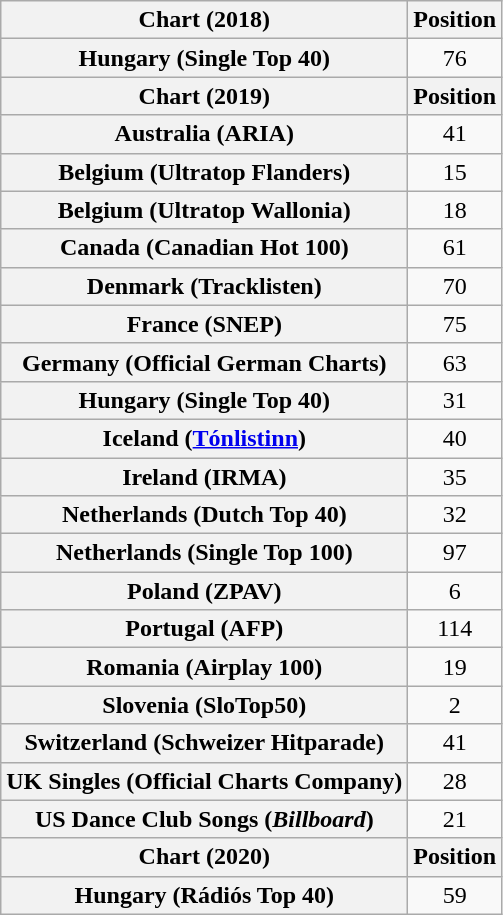<table class="wikitable plainrowheaders" style="text-align:center">
<tr>
<th scope="col">Chart (2018)</th>
<th scope="col">Position</th>
</tr>
<tr>
<th scope="row">Hungary (Single Top 40)</th>
<td>76</td>
</tr>
<tr>
<th scope="col">Chart (2019)</th>
<th scope="col">Position</th>
</tr>
<tr>
<th scope="row">Australia (ARIA)</th>
<td>41</td>
</tr>
<tr>
<th scope="row">Belgium (Ultratop Flanders)</th>
<td>15</td>
</tr>
<tr>
<th scope="row">Belgium (Ultratop Wallonia)</th>
<td>18</td>
</tr>
<tr>
<th scope="row">Canada (Canadian Hot 100)</th>
<td>61</td>
</tr>
<tr>
<th scope="row">Denmark (Tracklisten)</th>
<td>70</td>
</tr>
<tr>
<th scope="row">France (SNEP)</th>
<td>75</td>
</tr>
<tr>
<th scope="row">Germany (Official German Charts)</th>
<td>63</td>
</tr>
<tr>
<th scope="row">Hungary (Single Top 40)</th>
<td>31</td>
</tr>
<tr>
<th scope="row">Iceland (<a href='#'>Tónlistinn</a>)</th>
<td>40</td>
</tr>
<tr>
<th scope="row">Ireland (IRMA)</th>
<td>35</td>
</tr>
<tr>
<th scope="row">Netherlands (Dutch Top 40)</th>
<td>32</td>
</tr>
<tr>
<th scope="row">Netherlands (Single Top 100)</th>
<td>97</td>
</tr>
<tr>
<th scope="row">Poland (ZPAV)</th>
<td>6</td>
</tr>
<tr>
<th scope="row">Portugal (AFP)</th>
<td>114</td>
</tr>
<tr>
<th scope="row">Romania (Airplay 100)</th>
<td>19</td>
</tr>
<tr>
<th scope="row">Slovenia (SloTop50)</th>
<td>2</td>
</tr>
<tr>
<th scope="row">Switzerland (Schweizer Hitparade)</th>
<td>41</td>
</tr>
<tr>
<th scope="row">UK Singles (Official Charts Company)</th>
<td>28</td>
</tr>
<tr>
<th scope="row">US Dance Club Songs (<em>Billboard</em>)</th>
<td>21</td>
</tr>
<tr>
<th scope="col">Chart (2020)</th>
<th scope="col">Position</th>
</tr>
<tr>
<th scope="row">Hungary (Rádiós Top 40)</th>
<td>59</td>
</tr>
</table>
